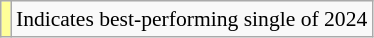<table class="wikitable" style="font-size:90%;">
<tr>
<td style="background-color:#FFFF99"></td>
<td>Indicates best-performing single of 2024</td>
</tr>
</table>
